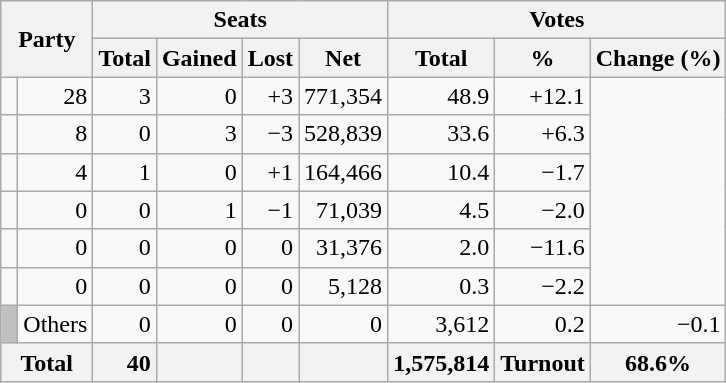<table class="wikitable" style="text-align:right;">
<tr>
<th colspan="2" rowspan="2">Party</th>
<th colspan="4">Seats</th>
<th colspan="3">Votes</th>
</tr>
<tr>
<th>Total</th>
<th>Gained</th>
<th>Lost</th>
<th>Net</th>
<th>Total</th>
<th>%</th>
<th>Change (%)</th>
</tr>
<tr>
<td></td>
<td>28</td>
<td>3</td>
<td>0</td>
<td>+3</td>
<td>771,354</td>
<td>48.9</td>
<td>+12.1</td>
</tr>
<tr>
<td></td>
<td>8</td>
<td>0</td>
<td>3</td>
<td>−3</td>
<td>528,839</td>
<td>33.6</td>
<td>+6.3</td>
</tr>
<tr>
<td></td>
<td>4</td>
<td>1</td>
<td>0</td>
<td>+1</td>
<td>164,466</td>
<td>10.4</td>
<td>−1.7</td>
</tr>
<tr>
<td></td>
<td>0</td>
<td>0</td>
<td>1</td>
<td>−1</td>
<td>71,039</td>
<td>4.5</td>
<td>−2.0</td>
</tr>
<tr>
<td></td>
<td>0</td>
<td>0</td>
<td>0</td>
<td>0</td>
<td>31,376</td>
<td>2.0</td>
<td>−11.6</td>
</tr>
<tr>
<td></td>
<td>0</td>
<td>0</td>
<td>0</td>
<td>0</td>
<td>5,128</td>
<td>0.3</td>
<td>−2.2</td>
</tr>
<tr>
<td style="background:silver;"> </td>
<td align=left>Others</td>
<td>0</td>
<td>0</td>
<td>0</td>
<td>0</td>
<td>3,612</td>
<td>0.2</td>
<td>−0.1</td>
</tr>
<tr>
<th colspan="2">Total</th>
<th style="text-align: right;">40</th>
<th style="text-align: right;"></th>
<th style="text-align: right;"></th>
<th></th>
<th>1,575,814</th>
<th>Turnout</th>
<th>68.6%</th>
</tr>
</table>
